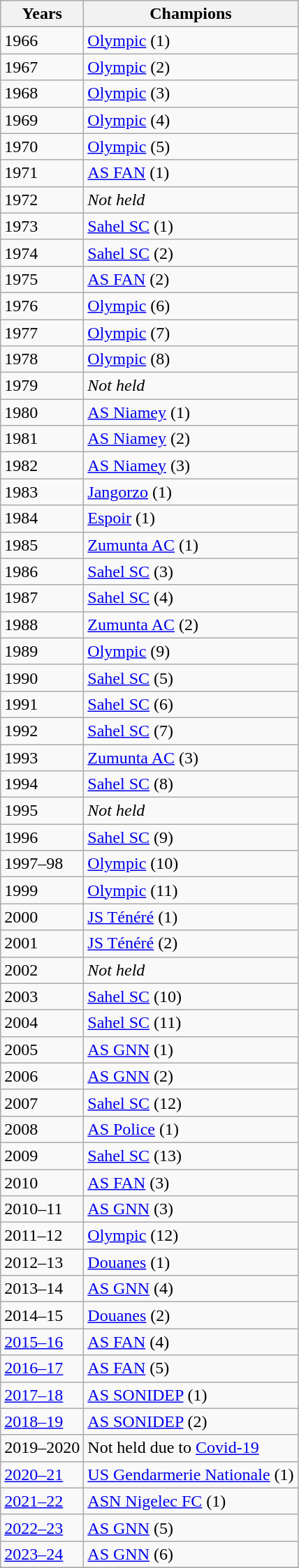<table class="wikitable">
<tr>
<th>Years</th>
<th>Champions</th>
</tr>
<tr>
<td>1966</td>
<td><a href='#'>Olympic</a> (1)</td>
</tr>
<tr>
<td>1967</td>
<td><a href='#'>Olympic</a> (2)</td>
</tr>
<tr>
<td>1968</td>
<td><a href='#'>Olympic</a> (3)</td>
</tr>
<tr>
<td>1969</td>
<td><a href='#'>Olympic</a> (4)</td>
</tr>
<tr>
<td>1970</td>
<td><a href='#'>Olympic</a> (5)</td>
</tr>
<tr>
<td>1971</td>
<td><a href='#'>AS FAN</a> (1)</td>
</tr>
<tr>
<td>1972</td>
<td><em>Not held</em></td>
</tr>
<tr>
<td>1973</td>
<td><a href='#'>Sahel SC</a> (1)</td>
</tr>
<tr>
<td>1974</td>
<td><a href='#'>Sahel SC</a> (2)</td>
</tr>
<tr>
<td>1975</td>
<td><a href='#'>AS FAN</a> (2)</td>
</tr>
<tr>
<td>1976</td>
<td><a href='#'>Olympic</a> (6)</td>
</tr>
<tr>
<td>1977</td>
<td><a href='#'>Olympic</a> (7)</td>
</tr>
<tr>
<td>1978</td>
<td><a href='#'>Olympic</a> (8)</td>
</tr>
<tr>
<td>1979</td>
<td><em>Not held</em></td>
</tr>
<tr>
<td>1980</td>
<td><a href='#'>AS Niamey</a> (1)</td>
</tr>
<tr>
<td>1981</td>
<td><a href='#'>AS Niamey</a> (2)</td>
</tr>
<tr>
<td>1982</td>
<td><a href='#'>AS Niamey</a> (3)</td>
</tr>
<tr>
<td>1983</td>
<td><a href='#'>Jangorzo</a> (1)</td>
</tr>
<tr>
<td>1984</td>
<td><a href='#'>Espoir</a> (1)</td>
</tr>
<tr>
<td>1985</td>
<td><a href='#'>Zumunta AC</a> (1)</td>
</tr>
<tr>
<td>1986</td>
<td><a href='#'>Sahel SC</a> (3)</td>
</tr>
<tr>
<td>1987</td>
<td><a href='#'>Sahel SC</a> (4)</td>
</tr>
<tr>
<td>1988</td>
<td><a href='#'>Zumunta AC</a> (2)</td>
</tr>
<tr>
<td>1989</td>
<td><a href='#'>Olympic</a> (9)</td>
</tr>
<tr>
<td>1990</td>
<td><a href='#'>Sahel SC</a> (5)</td>
</tr>
<tr>
<td>1991</td>
<td><a href='#'>Sahel SC</a> (6)</td>
</tr>
<tr>
<td>1992</td>
<td><a href='#'>Sahel SC</a> (7)</td>
</tr>
<tr>
<td>1993</td>
<td><a href='#'>Zumunta AC</a> (3)</td>
</tr>
<tr>
<td>1994</td>
<td><a href='#'>Sahel SC</a> (8)</td>
</tr>
<tr>
<td>1995</td>
<td><em>Not held</em></td>
</tr>
<tr>
<td>1996</td>
<td><a href='#'>Sahel SC</a> (9)</td>
</tr>
<tr>
<td>1997–98</td>
<td><a href='#'>Olympic</a> (10)</td>
</tr>
<tr>
<td>1999</td>
<td><a href='#'>Olympic</a> (11)</td>
</tr>
<tr>
<td>2000</td>
<td><a href='#'>JS Ténéré</a> (1)</td>
</tr>
<tr>
<td>2001</td>
<td><a href='#'>JS Ténéré</a> (2)</td>
</tr>
<tr>
<td>2002</td>
<td><em>Not held</em></td>
</tr>
<tr>
<td>2003</td>
<td><a href='#'>Sahel SC</a> (10)</td>
</tr>
<tr>
<td>2004</td>
<td><a href='#'>Sahel SC</a> (11)</td>
</tr>
<tr>
<td>2005</td>
<td><a href='#'>AS GNN</a> (1)</td>
</tr>
<tr>
<td>2006</td>
<td><a href='#'>AS GNN</a> (2)</td>
</tr>
<tr>
<td>2007</td>
<td><a href='#'>Sahel SC</a> (12)</td>
</tr>
<tr>
<td>2008</td>
<td><a href='#'>AS Police</a> (1)</td>
</tr>
<tr>
<td>2009</td>
<td><a href='#'>Sahel SC</a> (13)</td>
</tr>
<tr>
<td>2010</td>
<td><a href='#'>AS FAN</a> (3)</td>
</tr>
<tr>
<td>2010–11</td>
<td><a href='#'>AS GNN</a> (3)</td>
</tr>
<tr>
<td>2011–12</td>
<td><a href='#'>Olympic</a> (12)</td>
</tr>
<tr>
<td>2012–13</td>
<td><a href='#'>Douanes</a> (1)</td>
</tr>
<tr>
<td>2013–14</td>
<td><a href='#'>AS GNN</a> (4)</td>
</tr>
<tr>
<td>2014–15</td>
<td><a href='#'>Douanes</a> (2)</td>
</tr>
<tr>
<td><a href='#'>2015–16</a></td>
<td><a href='#'>AS FAN</a> (4)</td>
</tr>
<tr>
<td><a href='#'>2016–17</a></td>
<td><a href='#'>AS FAN</a> (5)</td>
</tr>
<tr>
<td><a href='#'>2017–18</a></td>
<td><a href='#'>AS SONIDEP</a> (1)</td>
</tr>
<tr>
<td><a href='#'>2018–19</a></td>
<td><a href='#'>AS SONIDEP</a> (2)</td>
</tr>
<tr>
<td>2019–2020</td>
<td>Not held due to <a href='#'>Covid-19</a></td>
</tr>
<tr>
<td><a href='#'>2020–21</a></td>
<td><a href='#'>US Gendarmerie Nationale</a> (1)</td>
</tr>
<tr>
<td><a href='#'>2021–22</a></td>
<td><a href='#'>ASN Nigelec FC</a> (1)</td>
</tr>
<tr>
<td><a href='#'>2022–23</a></td>
<td><a href='#'>AS GNN</a> (5)</td>
</tr>
<tr>
<td><a href='#'>2023–24</a></td>
<td><a href='#'>AS GNN</a> (6)</td>
</tr>
<tr>
</tr>
</table>
